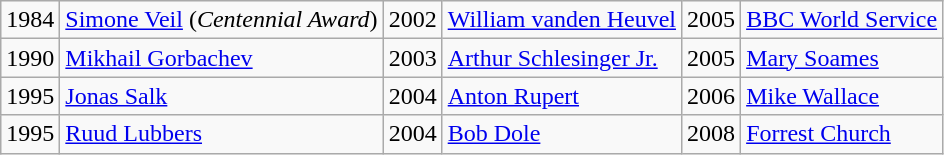<table class="wikitable">
<tr valign="top">
<td>1984</td>
<td><a href='#'>Simone Veil</a> (<em>Centennial Award</em>)</td>
<td>2002</td>
<td><a href='#'>William vanden Heuvel</a></td>
<td>2005</td>
<td><a href='#'>BBC World Service</a></td>
</tr>
<tr>
<td>1990</td>
<td><a href='#'>Mikhail Gorbachev</a></td>
<td>2003</td>
<td><a href='#'>Arthur Schlesinger Jr.</a></td>
<td>2005</td>
<td><a href='#'>Mary Soames</a></td>
</tr>
<tr>
<td>1995</td>
<td><a href='#'>Jonas Salk</a></td>
<td>2004</td>
<td><a href='#'>Anton Rupert</a></td>
<td>2006</td>
<td><a href='#'>Mike Wallace</a></td>
</tr>
<tr>
<td>1995</td>
<td><a href='#'>Ruud Lubbers</a></td>
<td>2004</td>
<td><a href='#'>Bob Dole</a></td>
<td>2008</td>
<td><a href='#'>Forrest Church</a></td>
</tr>
</table>
